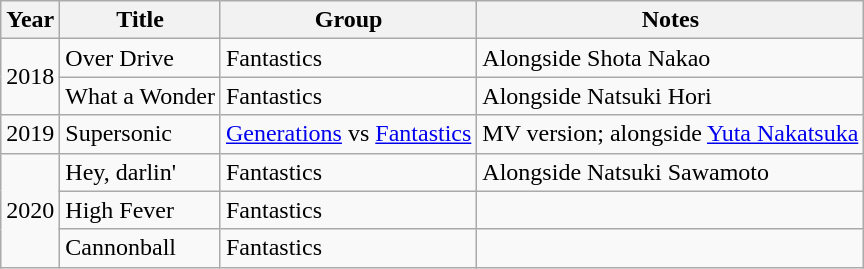<table class="wikitable">
<tr>
<th>Year</th>
<th>Title</th>
<th>Group</th>
<th>Notes</th>
</tr>
<tr>
<td rowspan="2">2018</td>
<td>Over Drive</td>
<td>Fantastics</td>
<td>Alongside Shota Nakao</td>
</tr>
<tr>
<td>What a Wonder</td>
<td>Fantastics</td>
<td>Alongside Natsuki Hori</td>
</tr>
<tr>
<td>2019</td>
<td>Supersonic</td>
<td><a href='#'>Generations</a> vs <a href='#'>Fantastics</a></td>
<td>MV version; alongside <a href='#'>Yuta Nakatsuka</a></td>
</tr>
<tr>
<td rowspan="3">2020</td>
<td>Hey, darlin'</td>
<td>Fantastics</td>
<td>Alongside Natsuki Sawamoto</td>
</tr>
<tr>
<td>High Fever</td>
<td>Fantastics</td>
<td></td>
</tr>
<tr>
<td>Cannonball</td>
<td>Fantastics</td>
<td></td>
</tr>
</table>
